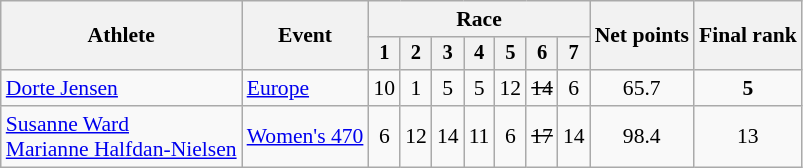<table class="wikitable" style="font-size:90%">
<tr>
<th rowspan="2">Athlete</th>
<th rowspan="2">Event</th>
<th colspan=7>Race</th>
<th rowspan=2>Net points</th>
<th rowspan=2>Final rank</th>
</tr>
<tr style="font-size:95%">
<th>1</th>
<th>2</th>
<th>3</th>
<th>4</th>
<th>5</th>
<th>6</th>
<th>7</th>
</tr>
<tr align=center>
<td align=left><a href='#'>Dorte Jensen</a></td>
<td align=left><a href='#'>Europe</a></td>
<td>10</td>
<td>1</td>
<td>5</td>
<td>5</td>
<td>12</td>
<td><s>14</s></td>
<td>6</td>
<td>65.7</td>
<td><strong>5</strong></td>
</tr>
<tr align=center>
<td align=left><a href='#'>Susanne Ward</a><br><a href='#'>Marianne Halfdan-Nielsen</a></td>
<td align=left><a href='#'>Women's 470</a></td>
<td>6</td>
<td>12</td>
<td>14</td>
<td>11</td>
<td>6</td>
<td><s>17</s></td>
<td>14</td>
<td>98.4</td>
<td>13</td>
</tr>
</table>
